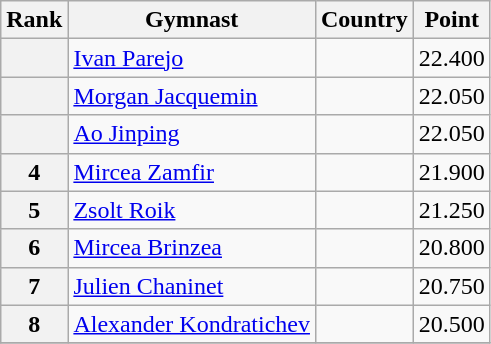<table class="wikitable sortable">
<tr>
<th>Rank</th>
<th>Gymnast</th>
<th>Country</th>
<th>Point</th>
</tr>
<tr>
<th></th>
<td><a href='#'>Ivan Parejo</a></td>
<td></td>
<td>22.400</td>
</tr>
<tr>
<th></th>
<td><a href='#'>Morgan Jacquemin</a></td>
<td></td>
<td>22.050</td>
</tr>
<tr>
<th></th>
<td><a href='#'>Ao Jinping</a></td>
<td></td>
<td>22.050</td>
</tr>
<tr>
<th>4</th>
<td><a href='#'>Mircea Zamfir</a></td>
<td></td>
<td>21.900</td>
</tr>
<tr>
<th>5</th>
<td><a href='#'>Zsolt Roik</a></td>
<td></td>
<td>21.250</td>
</tr>
<tr>
<th>6</th>
<td><a href='#'>Mircea Brinzea</a></td>
<td></td>
<td>20.800</td>
</tr>
<tr>
<th>7</th>
<td><a href='#'>Julien Chaninet</a></td>
<td></td>
<td>20.750</td>
</tr>
<tr>
<th>8</th>
<td><a href='#'>Alexander Kondratichev</a></td>
<td></td>
<td>20.500</td>
</tr>
<tr>
</tr>
</table>
